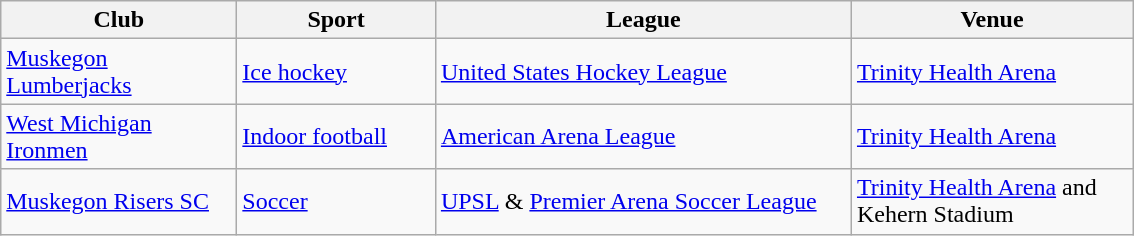<table class="wikitable">
<tr>
<th style="width:150px;"><strong>Club</strong></th>
<th style="width:125px;"><strong>Sport</strong></th>
<th style="width:270px;"><strong>League</strong></th>
<th style="width:180px;"><strong>Venue</strong></th>
</tr>
<tr>
<td><a href='#'>Muskegon Lumberjacks</a></td>
<td><a href='#'>Ice hockey</a></td>
<td><a href='#'>United States Hockey League</a></td>
<td><a href='#'>Trinity Health Arena</a></td>
</tr>
<tr>
<td><a href='#'>West Michigan Ironmen</a></td>
<td><a href='#'>Indoor football</a></td>
<td><a href='#'>American Arena League</a></td>
<td><a href='#'>Trinity Health Arena</a></td>
</tr>
<tr>
<td><a href='#'>Muskegon Risers SC</a></td>
<td><a href='#'>Soccer</a></td>
<td><a href='#'>UPSL</a> & <a href='#'>Premier Arena Soccer League</a></td>
<td><a href='#'>Trinity Health Arena</a> and Kehern Stadium</td>
</tr>
</table>
